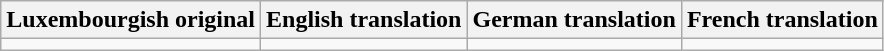<table class="wikitable">
<tr>
<th>Luxembourgish original</th>
<th>English translation</th>
<th>German translation</th>
<th>French translation</th>
</tr>
<tr style="vertical-align:top; white-space:nowrap;">
<td></td>
<td></td>
<td></td>
<td></td>
</tr>
</table>
